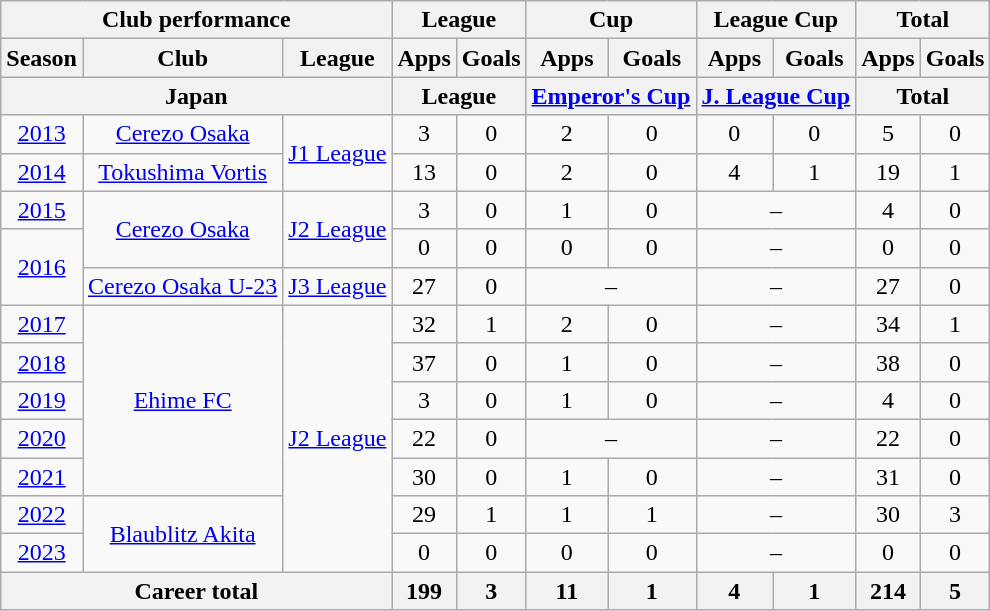<table class="wikitable" style="text-align:center">
<tr>
<th colspan=3>Club performance</th>
<th colspan=2>League</th>
<th colspan=2>Cup</th>
<th colspan=2>League Cup</th>
<th colspan=2>Total</th>
</tr>
<tr>
<th>Season</th>
<th>Club</th>
<th>League</th>
<th>Apps</th>
<th>Goals</th>
<th>Apps</th>
<th>Goals</th>
<th>Apps</th>
<th>Goals</th>
<th>Apps</th>
<th>Goals</th>
</tr>
<tr>
<th colspan=3>Japan</th>
<th colspan=2>League</th>
<th colspan=2><a href='#'>Emperor's Cup</a></th>
<th colspan=2><a href='#'>J. League Cup</a></th>
<th colspan=2>Total</th>
</tr>
<tr>
<td><a href='#'>2013</a></td>
<td rowspan="1"><a href='#'>Cerezo Osaka</a></td>
<td rowspan="2"><a href='#'>J1 League</a></td>
<td>3</td>
<td>0</td>
<td>2</td>
<td>0</td>
<td>0</td>
<td>0</td>
<td>5</td>
<td>0</td>
</tr>
<tr>
<td><a href='#'>2014</a></td>
<td rowspan="1"><a href='#'>Tokushima Vortis</a></td>
<td>13</td>
<td>0</td>
<td>2</td>
<td>0</td>
<td>4</td>
<td>1</td>
<td>19</td>
<td>1</td>
</tr>
<tr>
<td><a href='#'>2015</a></td>
<td rowspan="2"><a href='#'>Cerezo Osaka</a></td>
<td rowspan="2"><a href='#'>J2 League</a></td>
<td>3</td>
<td>0</td>
<td>1</td>
<td>0</td>
<td colspan="2">–</td>
<td>4</td>
<td>0</td>
</tr>
<tr>
<td rowspan="2"><a href='#'>2016</a></td>
<td>0</td>
<td>0</td>
<td>0</td>
<td>0</td>
<td colspan="2">–</td>
<td>0</td>
<td>0</td>
</tr>
<tr>
<td><a href='#'>Cerezo Osaka U-23</a></td>
<td><a href='#'>J3 League</a></td>
<td>27</td>
<td>0</td>
<td colspan="2">–</td>
<td colspan="2">–</td>
<td>27</td>
<td>0</td>
</tr>
<tr>
<td><a href='#'>2017</a></td>
<td rowspan="5"><a href='#'>Ehime FC</a></td>
<td rowspan="7"><a href='#'>J2 League</a></td>
<td>32</td>
<td>1</td>
<td>2</td>
<td>0</td>
<td colspan="2">–</td>
<td>34</td>
<td>1</td>
</tr>
<tr>
<td><a href='#'>2018</a></td>
<td>37</td>
<td>0</td>
<td>1</td>
<td>0</td>
<td colspan="2">–</td>
<td>38</td>
<td>0</td>
</tr>
<tr>
<td><a href='#'>2019</a></td>
<td>3</td>
<td>0</td>
<td>1</td>
<td>0</td>
<td colspan="2">–</td>
<td>4</td>
<td>0</td>
</tr>
<tr>
<td><a href='#'>2020</a></td>
<td>22</td>
<td>0</td>
<td colspan="2">–</td>
<td colspan="2">–</td>
<td>22</td>
<td>0</td>
</tr>
<tr>
<td><a href='#'>2021</a></td>
<td>30</td>
<td>0</td>
<td>1</td>
<td>0</td>
<td colspan="2">–</td>
<td>31</td>
<td>0</td>
</tr>
<tr>
<td><a href='#'>2022</a></td>
<td rowspan="2"><a href='#'>Blaublitz Akita</a></td>
<td>29</td>
<td>1</td>
<td>1</td>
<td>1</td>
<td colspan="2">–</td>
<td>30</td>
<td>3</td>
</tr>
<tr>
<td><a href='#'>2023</a></td>
<td>0</td>
<td>0</td>
<td>0</td>
<td>0</td>
<td colspan="2">–</td>
<td>0</td>
<td>0</td>
</tr>
<tr>
<th colspan=3>Career total</th>
<th>199</th>
<th>3</th>
<th>11</th>
<th>1</th>
<th>4</th>
<th>1</th>
<th>214</th>
<th>5</th>
</tr>
</table>
